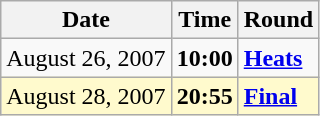<table class="wikitable">
<tr>
<th>Date</th>
<th>Time</th>
<th>Round</th>
</tr>
<tr>
<td>August 26, 2007</td>
<td><strong>10:00</strong></td>
<td><strong><a href='#'>Heats</a></strong></td>
</tr>
<tr style=background:lemonchiffon>
<td>August 28, 2007</td>
<td><strong>20:55</strong></td>
<td><strong><a href='#'>Final</a></strong></td>
</tr>
</table>
